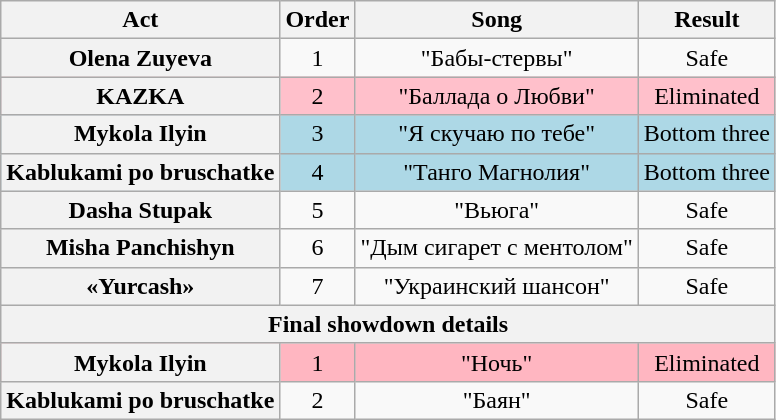<table class="wikitable plainrowheaders" style="text-align:center;">
<tr>
<th scope="col">Act</th>
<th scope="col">Order</th>
<th scope="col">Song</th>
<th scope="col">Result</th>
</tr>
<tr>
<th scope="row">Olena Zuyeva</th>
<td>1</td>
<td>"Бабы-стервы"</td>
<td>Safe</td>
</tr>
<tr style="background:pink;">
<th scope="row">KAZKA</th>
<td>2</td>
<td>"Баллада о Любви"</td>
<td>Eliminated</td>
</tr>
<tr style="background:lightblue;">
<th scope="row">Mykola Ilyin</th>
<td>3</td>
<td>"Я скучаю по тебе"</td>
<td>Bottom three</td>
</tr>
<tr style="background:lightblue;">
<th scope="row">Kablukami po bruschatke</th>
<td>4</td>
<td>"Танго Магнолия"</td>
<td>Bottom three</td>
</tr>
<tr>
<th scope="row">Dasha Stupak</th>
<td>5</td>
<td>"Вьюга"</td>
<td>Safe</td>
</tr>
<tr>
<th scope="row">Misha Panchishyn</th>
<td>6</td>
<td>"Дым сигарет с ментолом"</td>
<td>Safe</td>
</tr>
<tr>
<th scope="row">«Yurcash»</th>
<td>7</td>
<td>"Украинский шансон"</td>
<td>Safe</td>
</tr>
<tr>
<th colspan="4">Final showdown details</th>
</tr>
<tr style="background:lightpink;">
<th scope="row">Mykola Ilyin</th>
<td>1</td>
<td>"Ночь"</td>
<td>Eliminated</td>
</tr>
<tr>
<th scope="row">Kablukami po bruschatke</th>
<td>2</td>
<td>"Баян"</td>
<td>Safe</td>
</tr>
</table>
